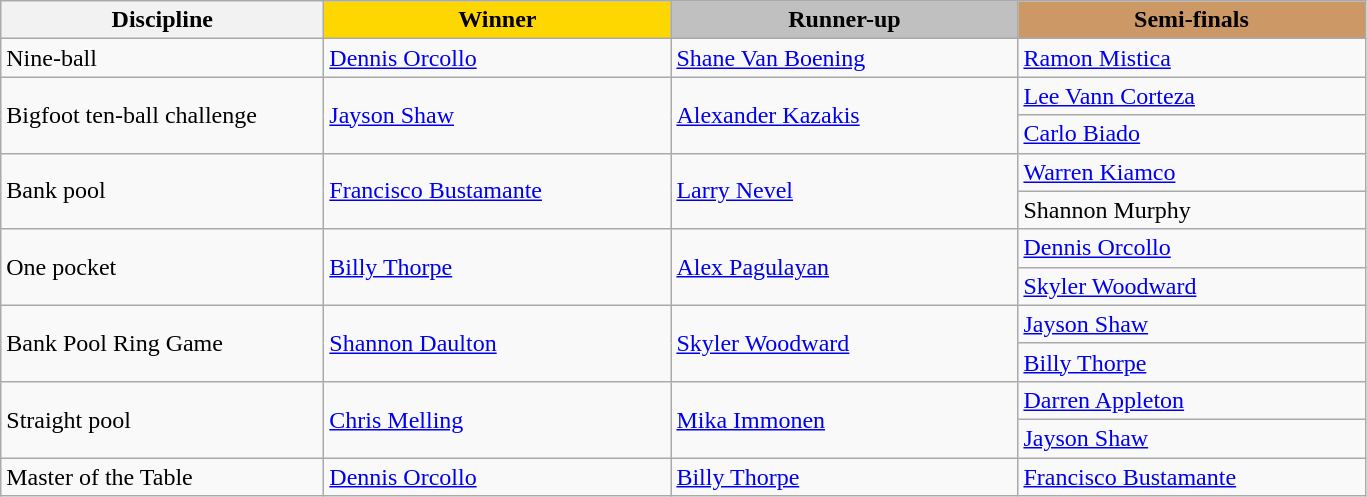<table class="wikitable">
<tr>
<th style="width:13em">Discipline</th>
<th style="background:gold; width:14em;">Winner</th>
<th style="background:silver; width:14em;">Runner-up</th>
<th style="background:#CC9966; width:14em;">Semi-finals</th>
</tr>
<tr>
<td>Nine-ball</td>
<td> <a href='#'>Dennis Orcollo</a></td>
<td> <a href='#'>Shane Van Boening</a></td>
<td> <a href='#'>Ramon Mistica</a></td>
</tr>
<tr>
<td rowspan="2">Bigfoot ten-ball challenge</td>
<td rowspan="2"> <a href='#'>Jayson Shaw</a></td>
<td rowspan="2"> <a href='#'>Alexander Kazakis</a></td>
<td> <a href='#'>Lee Vann Corteza</a></td>
</tr>
<tr>
<td> <a href='#'>Carlo Biado</a></td>
</tr>
<tr>
<td rowspan="2">Bank pool</td>
<td rowspan="2"> <a href='#'>Francisco Bustamante</a></td>
<td rowspan="2"> <a href='#'>Larry Nevel</a></td>
<td> <a href='#'>Warren Kiamco</a></td>
</tr>
<tr>
<td> Shannon Murphy</td>
</tr>
<tr>
<td rowspan="2">One pocket</td>
<td rowspan="2"> <a href='#'>Billy Thorpe</a></td>
<td rowspan="2"> <a href='#'>Alex Pagulayan</a></td>
<td> <a href='#'>Dennis Orcollo</a></td>
</tr>
<tr>
<td> <a href='#'>Skyler Woodward</a></td>
</tr>
<tr>
<td rowspan="2">Bank Pool Ring Game</td>
<td rowspan="2"> <a href='#'>Shannon Daulton</a></td>
<td rowspan="2"> <a href='#'>Skyler Woodward</a></td>
<td> <a href='#'>Jayson Shaw</a></td>
</tr>
<tr>
<td> <a href='#'>Billy Thorpe</a></td>
</tr>
<tr>
<td rowspan="2">Straight pool</td>
<td rowspan="2"> <a href='#'>Chris Melling</a></td>
<td rowspan="2"> <a href='#'>Mika Immonen</a></td>
<td> <a href='#'>Darren Appleton</a></td>
</tr>
<tr>
<td> <a href='#'>Jayson Shaw</a></td>
</tr>
<tr>
<td>Master of the Table</td>
<td> <a href='#'>Dennis Orcollo</a></td>
<td> <a href='#'>Billy Thorpe</a></td>
<td> <a href='#'>Francisco Bustamante</a></td>
</tr>
</table>
